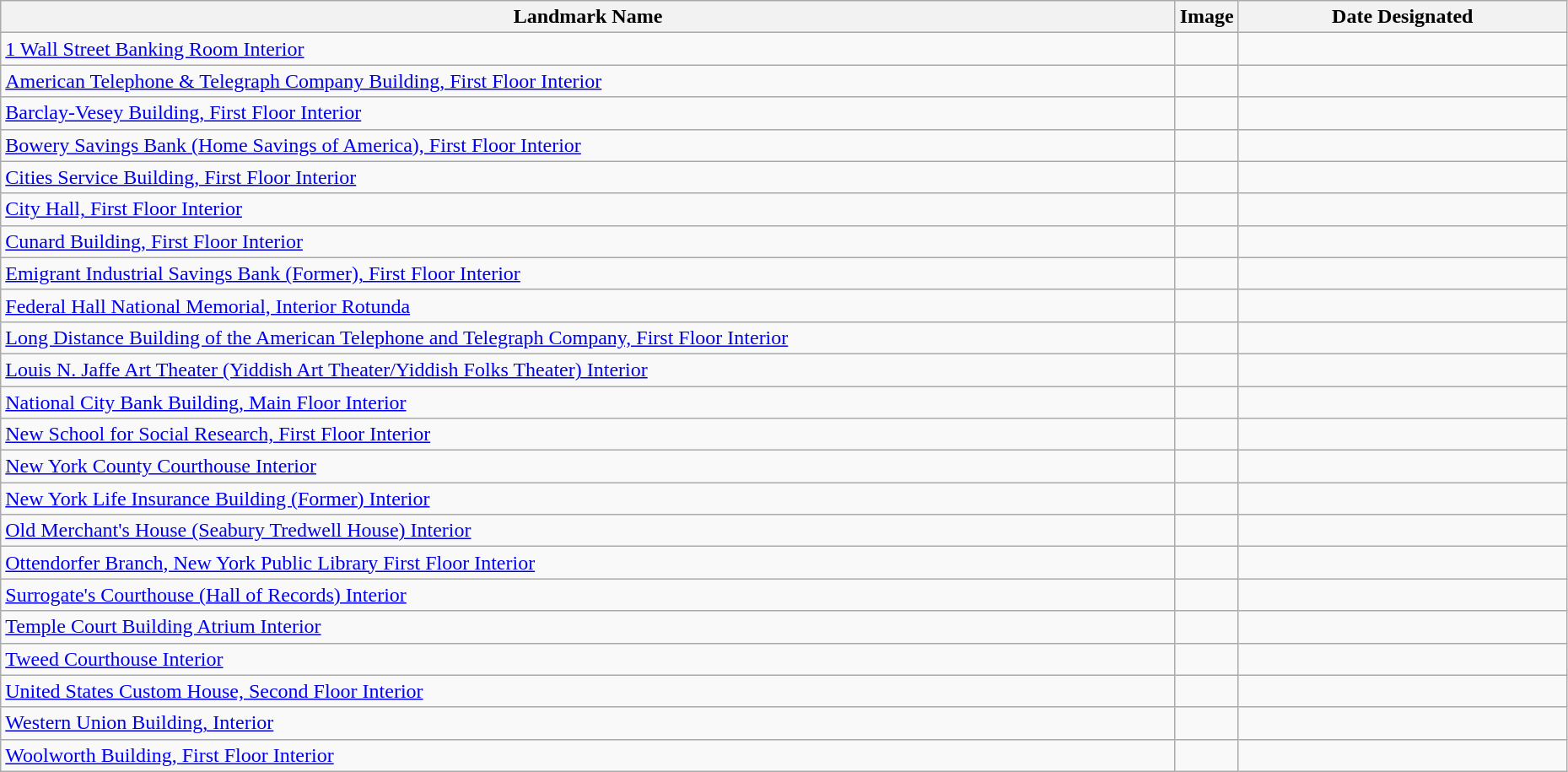<table class="wikitable sortable" style="width:98%">
<tr>
<th width = 75%><strong>Landmark Name</strong></th>
<th width = 4% class="unsortable"><strong>Image</strong></th>
<th><strong>Date Designated</strong></th>
</tr>
<tr>
<td><a href='#'>1 Wall Street Banking Room Interior</a></td>
<td></td>
<td> </td>
</tr>
<tr>
<td><a href='#'>American Telephone & Telegraph Company Building, First Floor Interior</a></td>
<td></td>
<td> </td>
</tr>
<tr>
<td><a href='#'>Barclay-Vesey Building, First Floor Interior</a></td>
<td></td>
<td> </td>
</tr>
<tr>
<td><a href='#'>Bowery Savings Bank (Home Savings of America), First Floor Interior</a></td>
<td></td>
<td> </td>
</tr>
<tr>
<td><a href='#'>Cities Service Building, First Floor Interior</a></td>
<td></td>
<td>  </td>
</tr>
<tr>
<td><a href='#'>City Hall, First Floor Interior</a></td>
<td></td>
<td>  </td>
</tr>
<tr>
<td><a href='#'>Cunard Building, First Floor Interior</a></td>
<td></td>
<td> </td>
</tr>
<tr>
<td><a href='#'>Emigrant Industrial Savings Bank (Former), First Floor Interior</a></td>
<td></td>
<td> </td>
</tr>
<tr>
<td><a href='#'>Federal Hall National Memorial, Interior Rotunda</a></td>
<td></td>
<td> </td>
</tr>
<tr>
<td><a href='#'>Long Distance Building of the American Telephone and Telegraph Company, First Floor Interior</a></td>
<td></td>
<td> </td>
</tr>
<tr>
<td><a href='#'>Louis N. Jaffe Art Theater (Yiddish Art Theater/Yiddish Folks Theater) Interior</a></td>
<td></td>
<td> </td>
</tr>
<tr>
<td><a href='#'>National City Bank Building, Main Floor Interior</a></td>
<td></td>
<td>  </td>
</tr>
<tr>
<td><a href='#'>New School for Social Research, First Floor Interior</a></td>
<td></td>
<td> </td>
</tr>
<tr>
<td><a href='#'>New York County Courthouse Interior</a></td>
<td></td>
<td>  </td>
</tr>
<tr>
<td><a href='#'>New York Life Insurance Building (Former) Interior</a></td>
<td></td>
<td> </td>
</tr>
<tr>
<td><a href='#'>Old Merchant's House (Seabury Tredwell House) Interior</a></td>
<td></td>
<td>  </td>
</tr>
<tr>
<td><a href='#'>Ottendorfer Branch, New York Public Library First Floor Interior</a></td>
<td></td>
<td> </td>
</tr>
<tr>
<td><a href='#'>Surrogate's Courthouse (Hall of Records) Interior</a></td>
<td></td>
<td> </td>
</tr>
<tr>
<td><a href='#'>Temple Court Building Atrium Interior</a></td>
<td></td>
<td> </td>
</tr>
<tr>
<td><a href='#'>Tweed Courthouse Interior</a></td>
<td></td>
<td> </td>
</tr>
<tr>
<td><a href='#'>United States Custom House, Second Floor Interior</a></td>
<td></td>
<td> </td>
</tr>
<tr>
<td><a href='#'>Western Union Building, Interior</a></td>
<td></td>
<td> </td>
</tr>
<tr>
<td><a href='#'>Woolworth Building, First Floor Interior</a></td>
<td></td>
<td> </td>
</tr>
</table>
